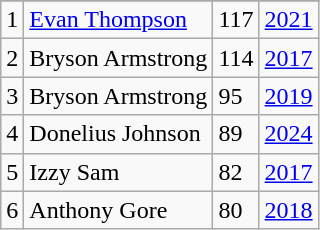<table class="wikitable">
<tr>
</tr>
<tr>
<td>1</td>
<td><a href='#'>Evan Thompson</a></td>
<td>117</td>
<td><a href='#'>2021</a></td>
</tr>
<tr>
<td>2</td>
<td>Bryson Armstrong</td>
<td>114</td>
<td><a href='#'>2017</a></td>
</tr>
<tr>
<td>3</td>
<td>Bryson Armstrong</td>
<td>95</td>
<td><a href='#'>2019</a></td>
</tr>
<tr>
<td>4</td>
<td>Donelius Johnson</td>
<td>89</td>
<td><a href='#'>2024</a></td>
</tr>
<tr>
<td>5</td>
<td>Izzy Sam</td>
<td>82</td>
<td><a href='#'>2017</a></td>
</tr>
<tr>
<td>6</td>
<td>Anthony Gore</td>
<td>80</td>
<td><a href='#'>2018</a></td>
</tr>
</table>
